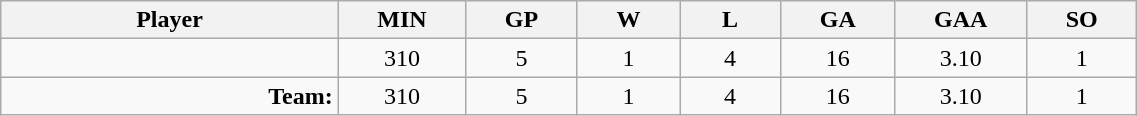<table class="wikitable sortable" width="60%">
<tr>
<th bgcolor="#DDDDFF" width="10%">Player</th>
<th width="3%" bgcolor="#DDDDFF" title="Minutes played">MIN</th>
<th width="3%" bgcolor="#DDDDFF" title="Games played in">GP</th>
<th width="3%" bgcolor="#DDDDFF" title="Wins">W</th>
<th width="3%" bgcolor="#DDDDFF"title="Losses">L</th>
<th width="3%" bgcolor="#DDDDFF" title="Goals against">GA</th>
<th width="3%" bgcolor="#DDDDFF" title="Goals against average">GAA</th>
<th width="3%" bgcolor="#DDDDFF" title="Shut-outs">SO</th>
</tr>
<tr align="center">
<td align="right"></td>
<td>310</td>
<td>5</td>
<td>1</td>
<td>4</td>
<td>16</td>
<td>3.10</td>
<td>1</td>
</tr>
<tr align="center">
<td align="right"><strong>Team:</strong></td>
<td>310</td>
<td>5</td>
<td>1</td>
<td>4</td>
<td>16</td>
<td>3.10</td>
<td>1</td>
</tr>
</table>
